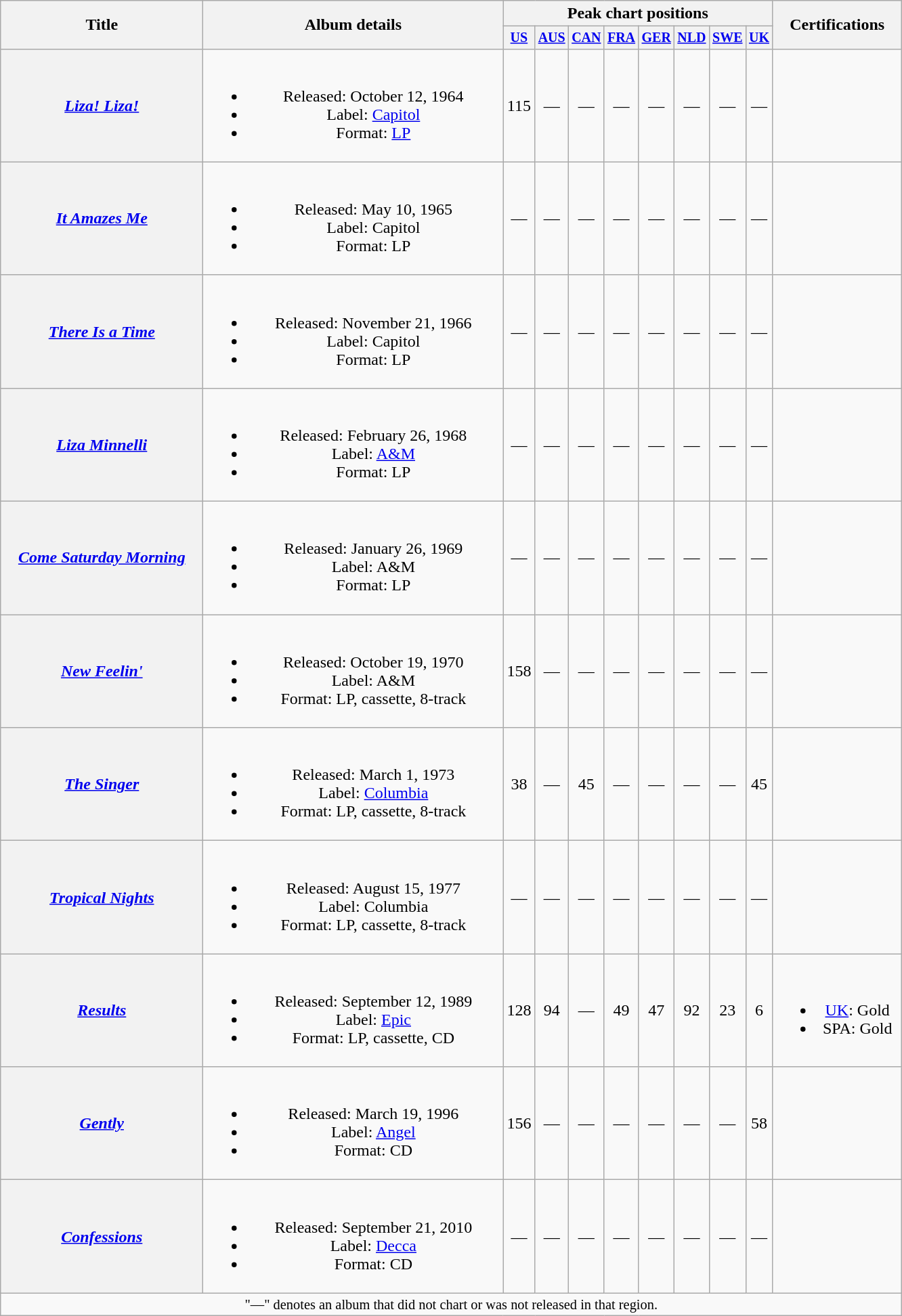<table class="wikitable plainrowheaders" style="text-align:center;">
<tr>
<th scope="col" rowspan="2" style="width:12em;">Title</th>
<th scope="col" rowspan="2" style="width:18em;">Album details</th>
<th scope="col" colspan="8">Peak chart positions</th>
<th rowspan="2" style="width:120px;">Certifications</th>
</tr>
<tr style="font-size:smaller;">
<th style="width:20px;"><a href='#'>US</a><br></th>
<th style="width:20px;"><a href='#'>AUS</a><br></th>
<th style="width:20px;"><a href='#'>CAN</a><br></th>
<th style="width:20px;"><a href='#'>FRA</a><br></th>
<th style="width:20px;"><a href='#'>GER</a><br></th>
<th style="width:20px;"><a href='#'>NLD</a><br></th>
<th style="width:20px;"><a href='#'>SWE</a><br></th>
<th style="width:20px;"><a href='#'>UK</a><br></th>
</tr>
<tr>
<th scope="row"><em><a href='#'>Liza! Liza!</a></em></th>
<td><br><ul><li>Released: October 12, 1964</li><li>Label: <a href='#'>Capitol</a></li><li>Format: <a href='#'>LP</a></li></ul></td>
<td>115</td>
<td>—</td>
<td>—</td>
<td>—</td>
<td>—</td>
<td>—</td>
<td>—</td>
<td>—</td>
<td></td>
</tr>
<tr>
<th scope="row"><em><a href='#'>It Amazes Me</a></em></th>
<td><br><ul><li>Released: May 10, 1965</li><li>Label: Capitol</li><li>Format: LP</li></ul></td>
<td>—</td>
<td>—</td>
<td>—</td>
<td>—</td>
<td>—</td>
<td>—</td>
<td>—</td>
<td>—</td>
<td></td>
</tr>
<tr>
<th scope="row"><em><a href='#'>There Is a Time</a></em></th>
<td><br><ul><li>Released: November 21, 1966</li><li>Label: Capitol</li><li>Format: LP</li></ul></td>
<td>—</td>
<td>—</td>
<td>—</td>
<td>—</td>
<td>—</td>
<td>—</td>
<td>—</td>
<td>—</td>
<td></td>
</tr>
<tr>
<th scope="row"><em><a href='#'>Liza Minnelli</a></em></th>
<td><br><ul><li>Released: February 26, 1968</li><li>Label: <a href='#'>A&M</a></li><li>Format: LP</li></ul></td>
<td>—</td>
<td>—</td>
<td>—</td>
<td>—</td>
<td>—</td>
<td>—</td>
<td>—</td>
<td>—</td>
<td></td>
</tr>
<tr>
<th scope="row"><em><a href='#'>Come Saturday Morning</a></em></th>
<td><br><ul><li>Released: January 26, 1969</li><li>Label: A&M</li><li>Format: LP</li></ul></td>
<td>—</td>
<td>—</td>
<td>—</td>
<td>—</td>
<td>—</td>
<td>—</td>
<td>—</td>
<td>—</td>
<td></td>
</tr>
<tr>
<th scope="row"><em><a href='#'>New Feelin'</a></em></th>
<td><br><ul><li>Released: October 19, 1970</li><li>Label: A&M</li><li>Format: LP, cassette, 8-track</li></ul></td>
<td>158</td>
<td>—</td>
<td>—</td>
<td>—</td>
<td>—</td>
<td>—</td>
<td>—</td>
<td>—</td>
<td></td>
</tr>
<tr>
<th scope="row"><em><a href='#'>The Singer</a></em></th>
<td><br><ul><li>Released: March 1, 1973</li><li>Label: <a href='#'>Columbia</a></li><li>Format: LP, cassette, 8-track</li></ul></td>
<td>38</td>
<td>—</td>
<td>45</td>
<td>—</td>
<td>—</td>
<td>—</td>
<td>—</td>
<td>45</td>
<td></td>
</tr>
<tr>
<th scope="row"><em><a href='#'>Tropical Nights</a></em></th>
<td><br><ul><li>Released: August 15, 1977</li><li>Label: Columbia</li><li>Format: LP, cassette, 8-track</li></ul></td>
<td>—</td>
<td>—</td>
<td>—</td>
<td>—</td>
<td>—</td>
<td>—</td>
<td>—</td>
<td>—</td>
<td></td>
</tr>
<tr>
<th scope="row"><em><a href='#'>Results</a></em></th>
<td><br><ul><li>Released: September 12, 1989</li><li>Label: <a href='#'>Epic</a></li><li>Format: LP, cassette, CD</li></ul></td>
<td>128</td>
<td>94</td>
<td>—</td>
<td>49</td>
<td>47</td>
<td>92</td>
<td>23</td>
<td>6</td>
<td><br><ul><li><a href='#'>UK</a>: Gold</li><li>SPA: Gold</li></ul></td>
</tr>
<tr>
<th scope="row"><em><a href='#'>Gently</a></em></th>
<td><br><ul><li>Released: March 19, 1996</li><li>Label: <a href='#'>Angel</a></li><li>Format: CD</li></ul></td>
<td>156</td>
<td>—</td>
<td>—</td>
<td>—</td>
<td>—</td>
<td>—</td>
<td>—</td>
<td>58</td>
<td></td>
</tr>
<tr>
<th scope="row"><em><a href='#'>Confessions</a></em></th>
<td><br><ul><li>Released: September 21, 2010</li><li>Label: <a href='#'>Decca</a></li><li>Format: CD</li></ul></td>
<td>—</td>
<td>—</td>
<td>—</td>
<td>—</td>
<td>—</td>
<td>—</td>
<td>—</td>
<td>—</td>
<td></td>
</tr>
<tr>
<td colspan="11" style="font-size: 85%">"—" denotes an album that did not chart or was not released in that region.</td>
</tr>
</table>
